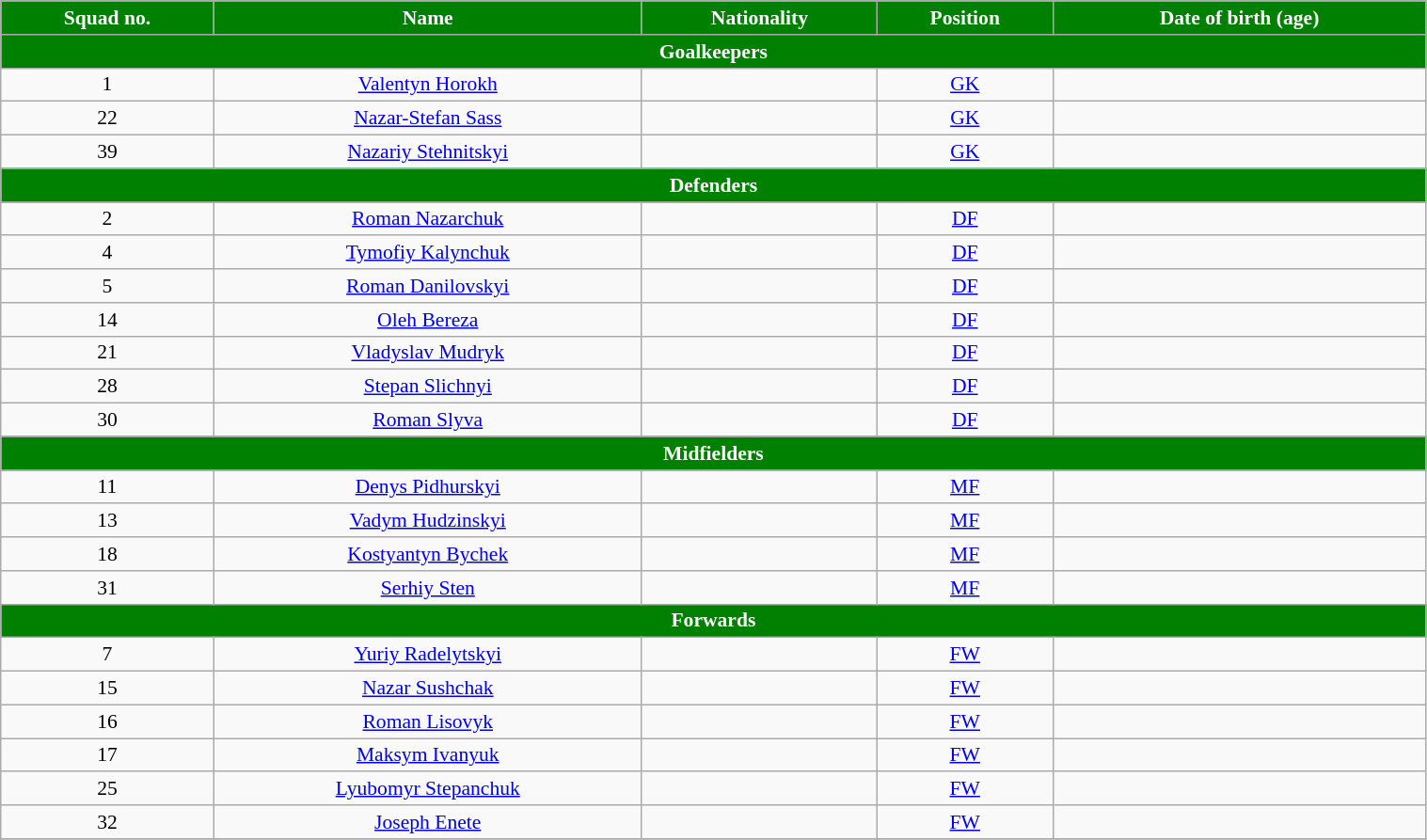<table class="wikitable" style="text-align:center; font-size:90%; width:80%">
<tr>
<th style="background:green; color:white; text-align:center">Squad no.</th>
<th style="background:green; color:white; text-align:center">Name</th>
<th style="background:green; color:white; text-align:center">Nationality</th>
<th style="background:green; color:white; text-align:center">Position</th>
<th style="background:green; color:white; text-align:center">Date of birth (age)</th>
</tr>
<tr>
<th colspan="6" style="background:green; color:white; text-align:center">Goalkeepers</th>
</tr>
<tr>
<td>1</td>
<td><a href='#'>Valentyn Horokh</a></td>
<td></td>
<td><a href='#'>GK</a></td>
<td></td>
</tr>
<tr>
<td>22</td>
<td><a href='#'>Nazar-Stefan Sass</a></td>
<td></td>
<td><a href='#'>GK</a></td>
<td></td>
</tr>
<tr>
<td>39</td>
<td><a href='#'>Nazariy Stehnitskyi</a></td>
<td></td>
<td><a href='#'>GK</a></td>
<td></td>
</tr>
<tr>
<th colspan="6" style="background:green; color:white; text-align:center">Defenders</th>
</tr>
<tr>
<td>2</td>
<td><a href='#'>Roman Nazarchuk</a></td>
<td></td>
<td><a href='#'>DF</a></td>
<td></td>
</tr>
<tr>
<td>4</td>
<td><a href='#'>Tymofiy Kalynchuk</a></td>
<td></td>
<td><a href='#'>DF</a></td>
<td></td>
</tr>
<tr>
<td>5</td>
<td><a href='#'>Roman Danilovskyi</a></td>
<td></td>
<td><a href='#'>DF</a></td>
<td></td>
</tr>
<tr>
<td>14</td>
<td><a href='#'>Oleh Bereza</a></td>
<td></td>
<td><a href='#'>DF</a></td>
<td></td>
</tr>
<tr>
<td>21</td>
<td><a href='#'>Vladyslav Mudryk</a></td>
<td></td>
<td><a href='#'>DF</a></td>
<td></td>
</tr>
<tr>
<td>28</td>
<td><a href='#'>Stepan Slichnyi</a></td>
<td></td>
<td><a href='#'>DF</a></td>
<td></td>
</tr>
<tr>
<td>30</td>
<td><a href='#'>Roman Slyva</a></td>
<td></td>
<td><a href='#'>DF</a></td>
<td></td>
</tr>
<tr>
<th colspan="6" style="background:green; color:white; text-align:center">Midfielders</th>
</tr>
<tr>
<td>11</td>
<td><a href='#'>Denys Pidhurskyi</a></td>
<td></td>
<td><a href='#'>MF</a></td>
<td></td>
</tr>
<tr>
<td>13</td>
<td><a href='#'>Vadym Hudzinskyi</a></td>
<td></td>
<td><a href='#'>MF</a></td>
<td></td>
</tr>
<tr>
<td>18</td>
<td><a href='#'>Kostyantyn Bychek</a></td>
<td></td>
<td><a href='#'>MF</a></td>
<td></td>
</tr>
<tr>
<td>31</td>
<td><a href='#'>Serhiy Sten</a></td>
<td></td>
<td><a href='#'>MF</a></td>
<td></td>
</tr>
<tr>
<th colspan="7" style="background:green; color:white; text-align:center">Forwards</th>
</tr>
<tr>
<td>7</td>
<td><a href='#'>Yuriy Radelytskyi</a></td>
<td></td>
<td><a href='#'>FW</a></td>
<td></td>
</tr>
<tr>
<td>15</td>
<td><a href='#'>Nazar Sushchak</a></td>
<td></td>
<td><a href='#'>FW</a></td>
<td></td>
</tr>
<tr>
<td>16</td>
<td><a href='#'>Roman Lisovyk</a></td>
<td></td>
<td><a href='#'>FW</a></td>
<td></td>
</tr>
<tr>
<td>17</td>
<td><a href='#'>Maksym Ivanyuk</a></td>
<td></td>
<td><a href='#'>FW</a></td>
<td></td>
</tr>
<tr>
<td>25</td>
<td><a href='#'>Lyubomyr Stepanchuk</a></td>
<td></td>
<td><a href='#'>FW</a></td>
<td></td>
</tr>
<tr>
<td>32</td>
<td><a href='#'>Joseph Enete</a></td>
<td></td>
<td><a href='#'>FW</a></td>
<td></td>
</tr>
<tr>
</tr>
</table>
